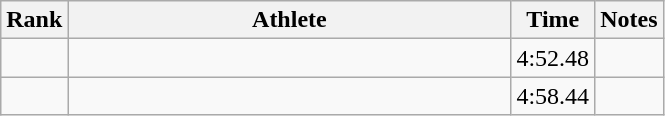<table class="wikitable" style="text-align:center">
<tr>
<th>Rank</th>
<th Style="width:18em">Athlete</th>
<th>Time</th>
<th>Notes</th>
</tr>
<tr>
<td></td>
<td style="text-align:left"></td>
<td>4:52.48</td>
<td></td>
</tr>
<tr>
<td></td>
<td style="text-align:left"></td>
<td>4:58.44</td>
<td></td>
</tr>
</table>
